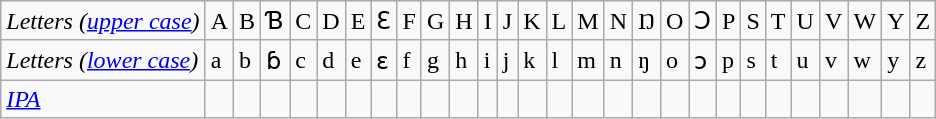<table class="wikitable">
<tr>
<td><em>Letters (<a href='#'>upper case</a>)</em></td>
<td>A</td>
<td>B</td>
<td>Ɓ</td>
<td>C</td>
<td>D</td>
<td>E</td>
<td>Ɛ</td>
<td>F</td>
<td>G</td>
<td>H</td>
<td>I</td>
<td>J</td>
<td>K</td>
<td>L</td>
<td>M</td>
<td>N</td>
<td>Ŋ</td>
<td>O</td>
<td>Ɔ</td>
<td>P</td>
<td>S</td>
<td>T</td>
<td>U</td>
<td>V</td>
<td>W</td>
<td>Y</td>
<td>Z</td>
</tr>
<tr>
<td><em>Letters (<a href='#'>lower case</a>)</em></td>
<td>a</td>
<td>b</td>
<td>ɓ</td>
<td>c</td>
<td>d</td>
<td>e</td>
<td>ɛ</td>
<td>f</td>
<td>g</td>
<td>h</td>
<td>i</td>
<td>j</td>
<td>k</td>
<td>l</td>
<td>m</td>
<td>n</td>
<td>ŋ</td>
<td>o</td>
<td>ɔ</td>
<td>p</td>
<td>s</td>
<td>t</td>
<td>u</td>
<td>v</td>
<td>w</td>
<td>y</td>
<td>z</td>
</tr>
<tr>
<td><em><a href='#'>IPA</a></em></td>
<td></td>
<td></td>
<td></td>
<td></td>
<td></td>
<td></td>
<td></td>
<td></td>
<td></td>
<td></td>
<td></td>
<td></td>
<td></td>
<td></td>
<td></td>
<td></td>
<td></td>
<td></td>
<td></td>
<td></td>
<td></td>
<td></td>
<td></td>
<td></td>
<td></td>
<td></td>
<td></td>
</tr>
</table>
